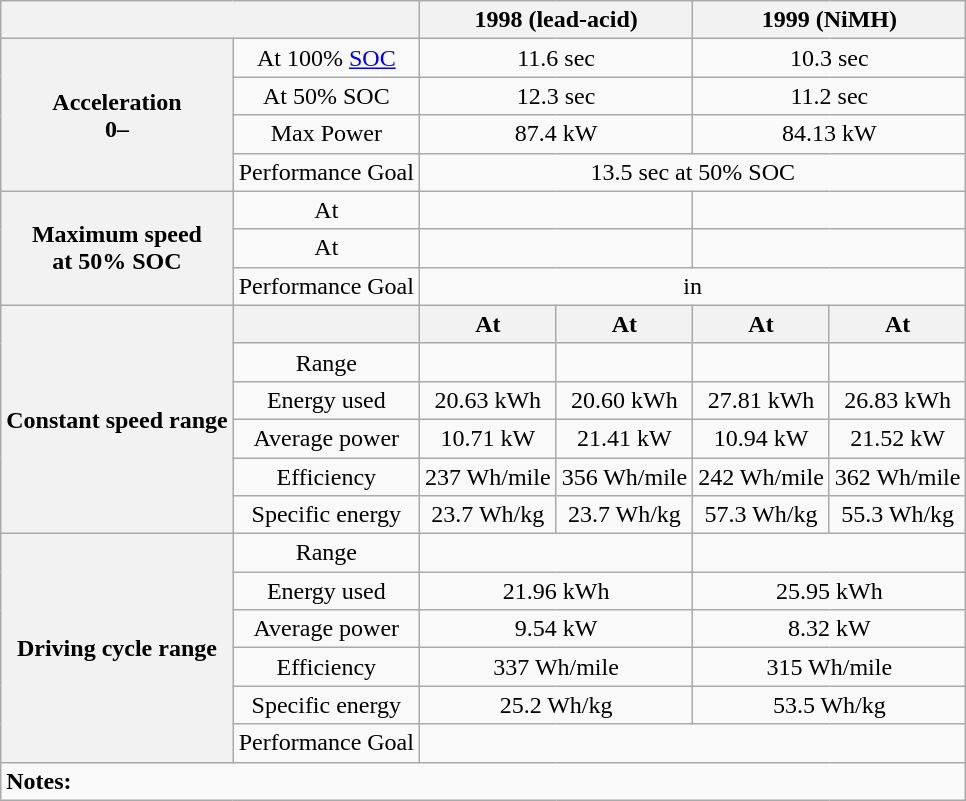<table class="wikitable" style="text-align:center;">
<tr>
<th colspan=2> </th>
<th colspan=2 scope="col">1998 (lead-acid)</th>
<th colspan=2 scope="col">1999 (NiMH)</th>
</tr>
<tr>
<th rowspan=4 scope="row">Acceleration<br>0–</th>
<td>At 100% <a href='#'>SOC</a></td>
<td colspan=2>11.6 sec</td>
<td colspan=2>10.3 sec</td>
</tr>
<tr>
<td>At 50% SOC</td>
<td colspan=2>12.3 sec</td>
<td colspan=2>11.2 sec</td>
</tr>
<tr>
<td>Max Power</td>
<td colspan=2>87.4 kW</td>
<td colspan=2>84.13 kW</td>
</tr>
<tr>
<td>Performance Goal</td>
<td colspan=4>13.5 sec at 50% SOC</td>
</tr>
<tr>
<th rowspan=3 scope="row">Maximum speed<br>at 50% SOC</th>
<td>At </td>
<td colspan=2></td>
<td colspan=2></td>
</tr>
<tr>
<td>At </td>
<td colspan=2></td>
<td colspan=2></td>
</tr>
<tr>
<td>Performance Goal</td>
<td colspan=4> in </td>
</tr>
<tr>
<th rowspan=6>Constant speed range</th>
<th> </th>
<th>At </th>
<th>At </th>
<th>At </th>
<th>At </th>
</tr>
<tr>
<td>Range</td>
<td></td>
<td></td>
<td></td>
<td></td>
</tr>
<tr>
<td>Energy used</td>
<td>20.63 kWh</td>
<td>20.60 kWh</td>
<td>27.81 kWh</td>
<td>26.83 kWh</td>
</tr>
<tr>
<td>Average power</td>
<td>10.71 kW</td>
<td>21.41 kW</td>
<td>10.94 kW</td>
<td>21.52 kW</td>
</tr>
<tr>
<td>Efficiency</td>
<td>237 Wh/mile</td>
<td>356 Wh/mile</td>
<td>242 Wh/mile</td>
<td>362 Wh/mile</td>
</tr>
<tr>
<td>Specific energy</td>
<td>23.7 Wh/kg</td>
<td>23.7 Wh/kg</td>
<td>57.3 Wh/kg</td>
<td>55.3 Wh/kg</td>
</tr>
<tr>
<th rowspan=6>Driving cycle range</th>
<td>Range</td>
<td colspan=2></td>
<td colspan=2></td>
</tr>
<tr>
<td>Energy used</td>
<td colspan=2>21.96 kWh</td>
<td colspan=2>25.95 kWh</td>
</tr>
<tr>
<td>Average power</td>
<td colspan=2>9.54 kW</td>
<td colspan=2>8.32 kW</td>
</tr>
<tr>
<td>Efficiency</td>
<td colspan=2>337 Wh/mile</td>
<td colspan=2>315 Wh/mile</td>
</tr>
<tr>
<td>Specific energy</td>
<td colspan=2>25.2 Wh/kg</td>
<td colspan=2>53.5 Wh/kg</td>
</tr>
<tr>
<td>Performance Goal</td>
<td colspan=4></td>
</tr>
<tr>
<td colspan=6 style="text-align: left;"><strong>Notes:</strong><br></td>
</tr>
</table>
